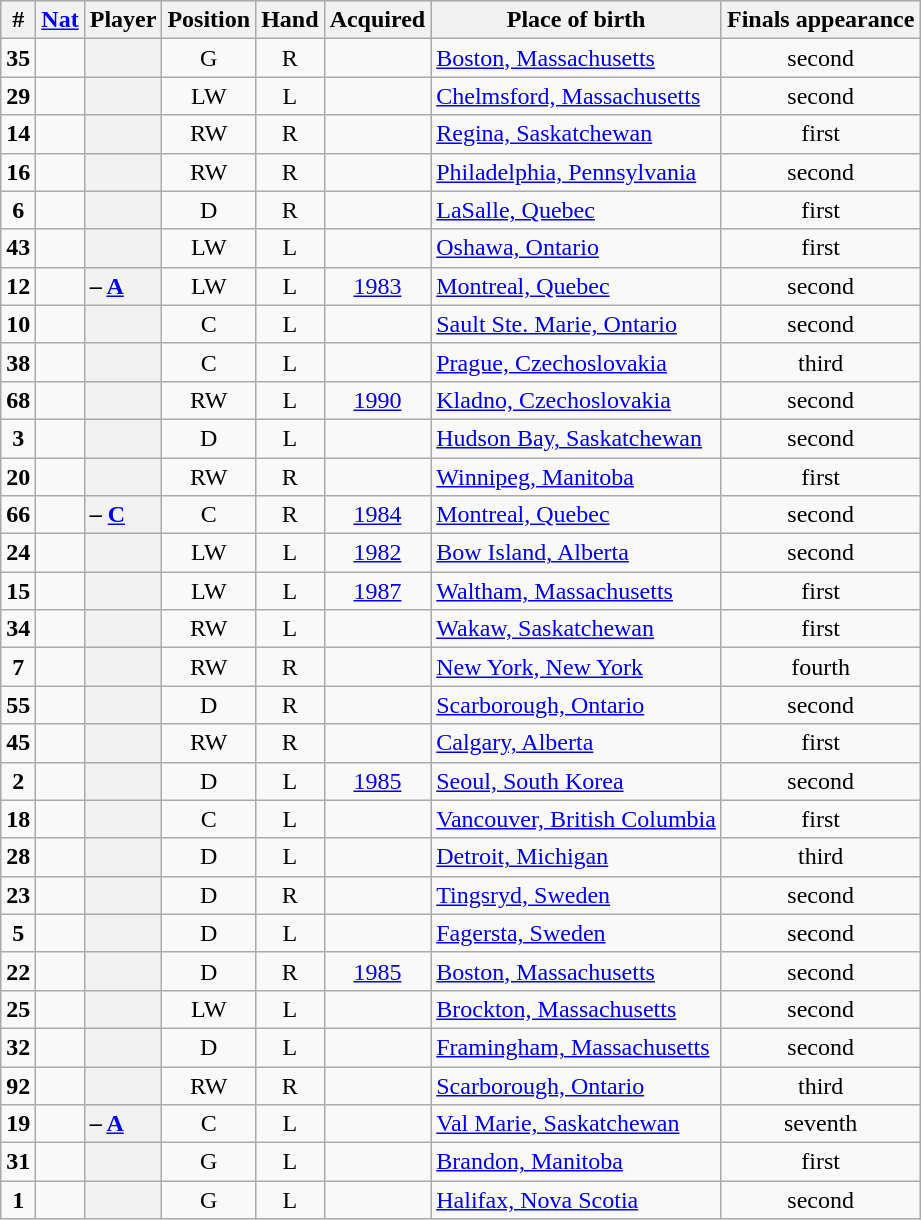<table class="sortable wikitable plainrowheaders" style="text-align:center;">
<tr style="background:#ddd;">
<th scope="col">#</th>
<th scope="col"><a href='#'>Nat</a></th>
<th scope="col">Player</th>
<th scope="col">Position</th>
<th scope="col">Hand</th>
<th scope="col">Acquired</th>
<th scope="col" class="unsortable">Place of birth</th>
<th scope="col" class="unsortable">Finals appearance</th>
</tr>
<tr>
<td><strong>35</strong></td>
<td></td>
<th scope="row" style="text-align:left;"></th>
<td>G</td>
<td>R</td>
<td></td>
<td style="text-align:left;"><a href='#'>Boston, Massachusetts</a></td>
<td>second </td>
</tr>
<tr>
<td><strong>29</strong></td>
<td></td>
<th scope="row" style="text-align:left;"></th>
<td>LW</td>
<td>L</td>
<td></td>
<td style="text-align:left;"><a href='#'>Chelmsford, Massachusetts</a></td>
<td>second </td>
</tr>
<tr>
<td><strong>14</strong></td>
<td></td>
<th scope="row" style="text-align:left;"></th>
<td>RW</td>
<td>R</td>
<td></td>
<td style="text-align:left;"><a href='#'>Regina, Saskatchewan</a></td>
<td>first</td>
</tr>
<tr>
<td><strong>16</strong></td>
<td></td>
<th scope="row" style="text-align:left;"></th>
<td>RW</td>
<td>R</td>
<td></td>
<td style="text-align:left;"><a href='#'>Philadelphia, Pennsylvania</a></td>
<td>second </td>
</tr>
<tr>
<td><strong>6</strong></td>
<td></td>
<th scope="row" style="text-align:left;"></th>
<td>D</td>
<td>R</td>
<td></td>
<td style="text-align:left;"><a href='#'>LaSalle, Quebec</a></td>
<td>first </td>
</tr>
<tr>
<td><strong>43</strong></td>
<td></td>
<th scope="row" style="text-align:left;"></th>
<td>LW</td>
<td>L</td>
<td></td>
<td style="text-align:left;"><a href='#'>Oshawa, Ontario</a></td>
<td>first </td>
</tr>
<tr>
<td><strong>12</strong></td>
<td></td>
<th scope="row" style="text-align:left;"> – <strong><a href='#'>A</a></strong></th>
<td>LW</td>
<td>L</td>
<td><a href='#'>1983</a></td>
<td style="text-align:left;"><a href='#'>Montreal, Quebec</a></td>
<td>second </td>
</tr>
<tr>
<td><strong>10</strong></td>
<td></td>
<th scope="row" style="text-align:left;"></th>
<td>C</td>
<td>L</td>
<td></td>
<td style="text-align:left;"><a href='#'>Sault Ste. Marie, Ontario</a></td>
<td>second </td>
</tr>
<tr>
<td><strong>38</strong></td>
<td></td>
<th scope="row" style="text-align:left;"></th>
<td>C</td>
<td>L</td>
<td></td>
<td style="text-align:left;"><a href='#'>Prague, Czechoslovakia</a></td>
<td>third </td>
</tr>
<tr>
<td><strong>68</strong></td>
<td></td>
<th scope="row" style="text-align:left;"></th>
<td>RW</td>
<td>L</td>
<td><a href='#'>1990</a></td>
<td style="text-align:left;"><a href='#'>Kladno, Czechoslovakia</a></td>
<td>second </td>
</tr>
<tr>
<td><strong>3</strong></td>
<td></td>
<th scope="row" style="text-align:left;"></th>
<td>D</td>
<td>L</td>
<td></td>
<td style="text-align:left;"><a href='#'>Hudson Bay, Saskatchewan</a></td>
<td>second </td>
</tr>
<tr>
<td><strong>20</strong></td>
<td></td>
<th scope="row" style="text-align:left;"></th>
<td>RW</td>
<td>R</td>
<td></td>
<td style="text-align:left;"><a href='#'>Winnipeg, Manitoba</a></td>
<td>first </td>
</tr>
<tr>
<td><strong>66</strong></td>
<td></td>
<th scope="row" style="text-align:left;"> – <strong><a href='#'>C</a></strong></th>
<td>C</td>
<td>R</td>
<td><a href='#'>1984</a></td>
<td style="text-align:left;"><a href='#'>Montreal, Quebec</a></td>
<td>second </td>
</tr>
<tr>
<td><strong>24</strong></td>
<td></td>
<th scope="row" style="text-align:left;"></th>
<td>LW</td>
<td>L</td>
<td><a href='#'>1982</a></td>
<td style="text-align:left;"><a href='#'>Bow Island, Alberta</a></td>
<td>second </td>
</tr>
<tr>
<td><strong>15</strong></td>
<td></td>
<th scope="row" style="text-align:left;"></th>
<td>LW</td>
<td>L</td>
<td><a href='#'>1987</a></td>
<td style="text-align:left;"><a href='#'>Waltham, Massachusetts</a></td>
<td>first</td>
</tr>
<tr>
<td><strong>34</strong></td>
<td></td>
<th scope="row" style="text-align:left;"></th>
<td>RW</td>
<td>L</td>
<td></td>
<td style="text-align:left;"><a href='#'>Wakaw, Saskatchewan</a></td>
<td>first</td>
</tr>
<tr>
<td><strong>7</strong></td>
<td></td>
<th scope="row" style="text-align:left;"></th>
<td>RW</td>
<td>R</td>
<td></td>
<td style="text-align:left;"><a href='#'>New York, New York</a></td>
<td>fourth </td>
</tr>
<tr>
<td><strong>55</strong></td>
<td></td>
<th scope="row" style="text-align:left;"></th>
<td>D</td>
<td>R</td>
<td></td>
<td style="text-align:left;"><a href='#'>Scarborough, Ontario</a></td>
<td>second </td>
</tr>
<tr>
<td><strong>45</strong></td>
<td></td>
<th scope="row" style="text-align:left;"></th>
<td>RW</td>
<td>R</td>
<td></td>
<td style="text-align:left;"><a href='#'>Calgary, Alberta</a></td>
<td>first </td>
</tr>
<tr>
<td><strong>2</strong></td>
<td></td>
<th scope="row" style="text-align:left;"></th>
<td>D</td>
<td>L</td>
<td><a href='#'>1985</a></td>
<td style="text-align:left;"><a href='#'>Seoul, South Korea</a></td>
<td>second </td>
</tr>
<tr>
<td><strong>18</strong></td>
<td></td>
<th scope="row" style="text-align:left;"></th>
<td>C</td>
<td>L</td>
<td></td>
<td style="text-align:left;"><a href='#'>Vancouver, British Columbia</a></td>
<td>first </td>
</tr>
<tr>
<td><strong>28</strong></td>
<td></td>
<th scope="row" style="text-align:left;"></th>
<td>D</td>
<td>L</td>
<td></td>
<td style="text-align:left;"><a href='#'>Detroit, Michigan</a></td>
<td>third </td>
</tr>
<tr>
<td><strong>23</strong></td>
<td></td>
<th scope="row" style="text-align:left;"></th>
<td>D</td>
<td>R</td>
<td></td>
<td style="text-align:left;"><a href='#'>Tingsryd, Sweden</a></td>
<td>second </td>
</tr>
<tr>
<td><strong>5</strong></td>
<td></td>
<th scope="row" style="text-align:left;"></th>
<td>D</td>
<td>L</td>
<td></td>
<td style="text-align:left;"><a href='#'>Fagersta, Sweden</a></td>
<td>second </td>
</tr>
<tr>
<td><strong>22</strong></td>
<td></td>
<th scope="row" style="text-align:left;"></th>
<td>D</td>
<td>R</td>
<td><a href='#'>1985</a></td>
<td style="text-align:left;"><a href='#'>Boston, Massachusetts</a></td>
<td>second </td>
</tr>
<tr>
<td><strong>25</strong></td>
<td></td>
<th scope="row" style="text-align:left;"></th>
<td>LW</td>
<td>L</td>
<td></td>
<td style="text-align:left;"><a href='#'>Brockton, Massachusetts</a></td>
<td>second </td>
</tr>
<tr>
<td><strong>32</strong></td>
<td></td>
<th scope="row" style="text-align:left;"></th>
<td>D</td>
<td>L</td>
<td></td>
<td style="text-align:left;"><a href='#'>Framingham, Massachusetts</a></td>
<td>second </td>
</tr>
<tr>
<td><strong>92</strong></td>
<td></td>
<th scope="row" style="text-align:left;"></th>
<td>RW</td>
<td>R</td>
<td></td>
<td style="text-align:left;"><a href='#'>Scarborough, Ontario</a></td>
<td>third </td>
</tr>
<tr>
<td><strong>19</strong></td>
<td></td>
<th scope="row" style="text-align:left;"> – <strong><a href='#'>A</a></strong></th>
<td>C</td>
<td>L</td>
<td></td>
<td style="text-align:left;"><a href='#'>Val Marie, Saskatchewan</a></td>
<td>seventh </td>
</tr>
<tr>
<td><strong>31</strong></td>
<td></td>
<th scope="row" style="text-align:left;"></th>
<td>G</td>
<td>L</td>
<td></td>
<td style="text-align:left;"><a href='#'>Brandon, Manitoba</a></td>
<td>first</td>
</tr>
<tr>
<td><strong>1</strong></td>
<td></td>
<th scope="row" style="text-align:left;"></th>
<td>G</td>
<td>L</td>
<td></td>
<td style="text-align:left;"><a href='#'>Halifax, Nova Scotia</a></td>
<td>second </td>
</tr>
</table>
